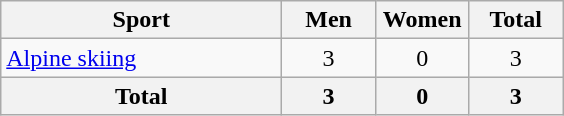<table class="wikitable sortable" style="text-align:center;">
<tr>
<th width=180>Sport</th>
<th width=55>Men</th>
<th width=55>Women</th>
<th width=55>Total</th>
</tr>
<tr>
<td align=left><a href='#'>Alpine skiing</a></td>
<td>3</td>
<td>0</td>
<td>3</td>
</tr>
<tr>
<th>Total</th>
<th>3</th>
<th>0</th>
<th>3</th>
</tr>
</table>
